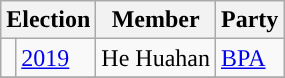<table class="wikitable">
<tr>
<th colspan="2">Election</th>
<th>Member</th>
<th>Party</th>
</tr>
<tr>
<td style="color:inherit;background:"></td>
<td><a href='#'>2019</a></td>
<td>He Huahan</td>
<td><a href='#'>BPA</a></td>
</tr>
<tr>
</tr>
</table>
